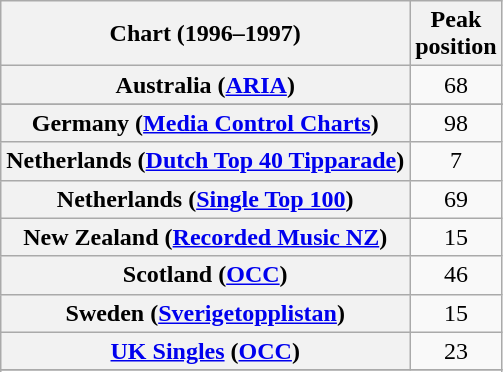<table class="wikitable sortable plainrowheaders">
<tr>
<th>Chart (1996–1997)</th>
<th>Peak<br>position</th>
</tr>
<tr>
<th scope="row">Australia (<a href='#'>ARIA</a>)</th>
<td style="text-align:center;">68</td>
</tr>
<tr>
</tr>
<tr>
<th scope="row">Germany (<a href='#'>Media Control Charts</a>)</th>
<td style="text-align:center;">98</td>
</tr>
<tr>
<th scope="row">Netherlands (<a href='#'>Dutch Top 40 Tipparade</a>)</th>
<td style="text-align:center;">7</td>
</tr>
<tr>
<th scope="row">Netherlands (<a href='#'>Single Top 100</a>)</th>
<td style="text-align:center;">69</td>
</tr>
<tr>
<th scope="row">New Zealand (<a href='#'>Recorded Music NZ</a>)</th>
<td style="text-align:center;">15</td>
</tr>
<tr>
<th scope="row">Scotland (<a href='#'>OCC</a>)</th>
<td style="text-align:center;">46</td>
</tr>
<tr>
<th scope="row">Sweden (<a href='#'>Sverigetopplistan</a>)</th>
<td style="text-align:center;">15</td>
</tr>
<tr>
<th scope="row"><a href='#'>UK Singles</a> (<a href='#'>OCC</a>)</th>
<td style="text-align:center;">23</td>
</tr>
<tr>
</tr>
<tr>
</tr>
<tr>
</tr>
</table>
